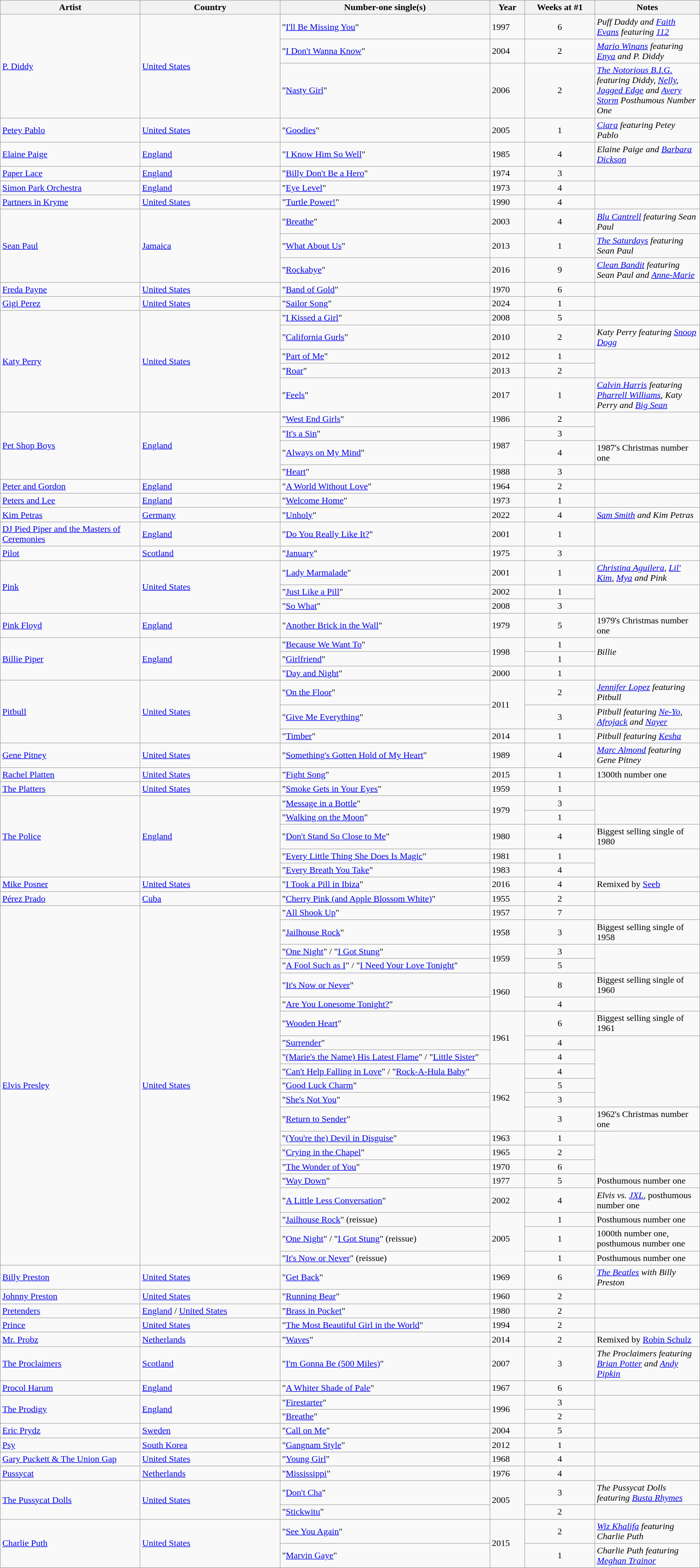<table class="wikitable">
<tr>
<th width="20%">Artist</th>
<th width="20%">Country</th>
<th width="30%">Number-one single(s)</th>
<th width="5%">Year</th>
<th width="10%">Weeks at #1</th>
<th width:"45%">Notes</th>
</tr>
<tr>
<td rowspan="3"><a href='#'>P. Diddy</a></td>
<td rowspan="3"><a href='#'>United States</a></td>
<td>"<a href='#'>I'll Be Missing You</a>"</td>
<td>1997</td>
<td align=center>6</td>
<td><em>Puff Daddy and <a href='#'>Faith Evans</a> featuring <a href='#'>112</a></em></td>
</tr>
<tr>
<td>"<a href='#'>I Don't Wanna Know</a>"</td>
<td>2004</td>
<td align=center>2</td>
<td><em><a href='#'>Mario Winans</a> featuring <a href='#'>Enya</a> and P. Diddy</em></td>
</tr>
<tr>
<td>"<a href='#'>Nasty Girl</a>"</td>
<td>2006</td>
<td align=center>2</td>
<td><em><a href='#'>The Notorious B.I.G.</a> featuring Diddy, <a href='#'>Nelly</a>, <a href='#'>Jagged Edge</a> and <a href='#'>Avery Storm</a></em> <em>Posthumous Number One</em></td>
</tr>
<tr>
<td><a href='#'>Petey Pablo</a></td>
<td><a href='#'>United States</a></td>
<td>"<a href='#'>Goodies</a>"</td>
<td>2005</td>
<td align=center>1</td>
<td><em><a href='#'>Ciara</a> featuring Petey Pablo</em></td>
</tr>
<tr>
<td><a href='#'>Elaine Paige</a></td>
<td><a href='#'>England</a></td>
<td>"<a href='#'>I Know Him So Well</a>"</td>
<td>1985</td>
<td align=center>4</td>
<td><em>Elaine Paige and <a href='#'>Barbara Dickson</a></em></td>
</tr>
<tr>
<td><a href='#'>Paper Lace</a></td>
<td><a href='#'>England</a></td>
<td>"<a href='#'>Billy Don't Be a Hero</a>"</td>
<td>1974</td>
<td align=center>3</td>
<td></td>
</tr>
<tr>
<td><a href='#'>Simon Park Orchestra</a></td>
<td><a href='#'>England</a></td>
<td>"<a href='#'>Eye Level</a>"</td>
<td>1973</td>
<td align=center>4</td>
<td></td>
</tr>
<tr>
<td><a href='#'>Partners in Kryme</a></td>
<td><a href='#'>United States</a></td>
<td>"<a href='#'>Turtle Power!</a>"</td>
<td>1990</td>
<td align=center>4</td>
<td></td>
</tr>
<tr>
<td rowspan="3"><a href='#'>Sean Paul</a></td>
<td rowspan="3"><a href='#'>Jamaica</a></td>
<td>"<a href='#'>Breathe</a>"</td>
<td>2003</td>
<td align=center>4</td>
<td><em><a href='#'>Blu Cantrell</a> featuring Sean Paul</em></td>
</tr>
<tr>
<td>"<a href='#'>What About Us</a>"</td>
<td>2013</td>
<td align=center>1</td>
<td><em><a href='#'>The Saturdays</a> featuring Sean Paul</em></td>
</tr>
<tr>
<td>"<a href='#'>Rockabye</a>"</td>
<td>2016</td>
<td align=center>9</td>
<td><em><a href='#'>Clean Bandit</a> featuring Sean Paul and <a href='#'>Anne-Marie</a></em></td>
</tr>
<tr>
<td><a href='#'>Freda Payne</a></td>
<td><a href='#'>United States</a></td>
<td>"<a href='#'>Band of Gold</a>"</td>
<td>1970</td>
<td align=center>6</td>
<td></td>
</tr>
<tr>
<td><a href='#'>Gigi Perez</a></td>
<td><a href='#'>United States</a></td>
<td>"<a href='#'>Sailor Song</a>"</td>
<td>2024</td>
<td align=center>1</td>
<td></td>
</tr>
<tr>
<td rowspan="5"><a href='#'>Katy Perry</a></td>
<td rowspan="5"><a href='#'>United States</a></td>
<td>"<a href='#'>I Kissed a Girl</a>"</td>
<td>2008</td>
<td align=center>5</td>
<td></td>
</tr>
<tr>
<td>"<a href='#'>California Gurls</a>"</td>
<td>2010</td>
<td align=center>2</td>
<td><em>Katy Perry featuring <a href='#'>Snoop Dogg</a></em></td>
</tr>
<tr>
<td>"<a href='#'>Part of Me</a>"</td>
<td>2012</td>
<td align=center>1</td>
<td rowspan="2"></td>
</tr>
<tr>
<td>"<a href='#'>Roar</a>"</td>
<td>2013</td>
<td align=center>2</td>
</tr>
<tr>
<td>"<a href='#'>Feels</a>"</td>
<td>2017</td>
<td align=center>1</td>
<td><em><a href='#'>Calvin Harris</a> featuring <a href='#'>Pharrell Williams</a>, Katy Perry and <a href='#'>Big Sean</a></em></td>
</tr>
<tr>
<td rowspan="4"><a href='#'>Pet Shop Boys</a></td>
<td rowspan="4"><a href='#'>England</a></td>
<td>"<a href='#'>West End Girls</a>"</td>
<td>1986</td>
<td align=center>2</td>
<td rowspan="2"></td>
</tr>
<tr>
<td>"<a href='#'>It's a Sin</a>"</td>
<td rowspan="2">1987</td>
<td align=center>3</td>
</tr>
<tr>
<td>"<a href='#'>Always on My Mind</a>"</td>
<td align=center>4</td>
<td>1987's Christmas number one</td>
</tr>
<tr>
<td>"<a href='#'>Heart</a>"</td>
<td>1988</td>
<td align=center>3</td>
<td></td>
</tr>
<tr>
<td><a href='#'>Peter and Gordon</a></td>
<td><a href='#'>England</a></td>
<td>"<a href='#'>A World Without Love</a>"</td>
<td>1964</td>
<td align=center>2</td>
<td></td>
</tr>
<tr>
<td><a href='#'>Peters and Lee</a></td>
<td><a href='#'>England</a></td>
<td>"<a href='#'>Welcome Home</a>"</td>
<td>1973</td>
<td align=center>1</td>
<td></td>
</tr>
<tr>
<td><a href='#'>Kim Petras</a></td>
<td><a href='#'>Germany</a></td>
<td>"<a href='#'>Unholy</a>"</td>
<td>2022</td>
<td align=center>4</td>
<td><em><a href='#'>Sam Smith</a> and Kim Petras</em></td>
</tr>
<tr>
<td><a href='#'>DJ Pied Piper and the Masters of Ceremonies</a></td>
<td><a href='#'>England</a></td>
<td>"<a href='#'>Do You Really Like It?</a>"</td>
<td>2001</td>
<td align=center>1</td>
<td></td>
</tr>
<tr>
<td><a href='#'>Pilot</a></td>
<td><a href='#'>Scotland</a></td>
<td>"<a href='#'>January</a>"</td>
<td>1975</td>
<td align=center>3</td>
<td></td>
</tr>
<tr>
<td rowspan="3"><a href='#'>Pink</a></td>
<td rowspan="3"><a href='#'>United States</a></td>
<td>"<a href='#'>Lady Marmalade</a>"</td>
<td>2001</td>
<td align=center>1</td>
<td><em><a href='#'>Christina Aguilera</a>, <a href='#'>Lil' Kim</a>, <a href='#'>Mya</a> and Pink</em></td>
</tr>
<tr>
<td>"<a href='#'>Just Like a Pill</a>"</td>
<td>2002</td>
<td align=center>1</td>
<td rowspan="2"></td>
</tr>
<tr>
<td>"<a href='#'>So What</a>"</td>
<td>2008</td>
<td align=center>3</td>
</tr>
<tr>
<td><a href='#'>Pink Floyd</a></td>
<td><a href='#'>England</a></td>
<td>"<a href='#'>Another Brick in the Wall</a>"</td>
<td>1979</td>
<td align=center>5</td>
<td>1979's Christmas number one</td>
</tr>
<tr>
<td rowspan="3"><a href='#'>Billie Piper</a></td>
<td rowspan="3"><a href='#'>England</a></td>
<td>"<a href='#'>Because We Want To</a>"</td>
<td rowspan="2">1998</td>
<td align=center>1</td>
<td rowspan="2"><em>Billie</em></td>
</tr>
<tr>
<td>"<a href='#'>Girlfriend</a>"</td>
<td align=center>1</td>
</tr>
<tr>
<td>"<a href='#'>Day and Night</a>"</td>
<td>2000</td>
<td align=center>1</td>
<td></td>
</tr>
<tr>
<td rowspan="3"><a href='#'>Pitbull</a></td>
<td rowspan="3"><a href='#'>United States</a></td>
<td>"<a href='#'>On the Floor</a>"</td>
<td rowspan="2">2011</td>
<td align=center>2</td>
<td><em><a href='#'>Jennifer Lopez</a> featuring Pitbull</em></td>
</tr>
<tr>
<td>"<a href='#'>Give Me Everything</a>"</td>
<td align=center>3</td>
<td><em>Pitbull featuring <a href='#'>Ne-Yo</a>, <a href='#'>Afrojack</a> and <a href='#'>Nayer</a></em></td>
</tr>
<tr>
<td>"<a href='#'>Timber</a>"</td>
<td>2014</td>
<td align=center>1</td>
<td><em>Pitbull featuring <a href='#'>Kesha</a></em></td>
</tr>
<tr>
<td><a href='#'>Gene Pitney</a></td>
<td><a href='#'>United States</a></td>
<td>"<a href='#'>Something's Gotten Hold of My Heart</a>"</td>
<td>1989</td>
<td align=center>4</td>
<td><em><a href='#'>Marc Almond</a> featuring Gene Pitney</em></td>
</tr>
<tr>
<td><a href='#'>Rachel Platten</a></td>
<td><a href='#'>United States</a></td>
<td>"<a href='#'>Fight Song</a>"</td>
<td>2015</td>
<td align=center>1</td>
<td>1300th number one</td>
</tr>
<tr>
<td><a href='#'>The Platters</a></td>
<td><a href='#'>United States</a></td>
<td>"<a href='#'>Smoke Gets in Your Eyes</a>"</td>
<td>1959</td>
<td align=center>1</td>
<td></td>
</tr>
<tr>
<td rowspan="5"><a href='#'>The Police</a></td>
<td rowspan="5"><a href='#'>England</a></td>
<td>"<a href='#'>Message in a Bottle</a>"</td>
<td rowspan="2">1979</td>
<td align=center>3</td>
<td rowspan="2"></td>
</tr>
<tr>
<td>"<a href='#'>Walking on the Moon</a>"</td>
<td align=center>1</td>
</tr>
<tr>
<td>"<a href='#'>Don't Stand So Close to Me</a>"</td>
<td>1980</td>
<td align=center>4</td>
<td>Biggest selling single of 1980</td>
</tr>
<tr>
<td>"<a href='#'>Every Little Thing She Does Is Magic</a>"</td>
<td>1981</td>
<td align=center>1</td>
<td rowspan="2"></td>
</tr>
<tr>
<td>"<a href='#'>Every Breath You Take</a>"</td>
<td>1983</td>
<td align=center>4</td>
</tr>
<tr>
<td><a href='#'>Mike Posner</a></td>
<td><a href='#'>United States</a></td>
<td>"<a href='#'>I Took a Pill in Ibiza</a>"</td>
<td>2016</td>
<td align=center>4</td>
<td>Remixed by <a href='#'>Seeb</a></td>
</tr>
<tr>
<td><a href='#'>Pérez Prado</a></td>
<td><a href='#'>Cuba</a></td>
<td>"<a href='#'>Cherry Pink (and Apple Blossom White)</a>"</td>
<td>1955</td>
<td align=center>2</td>
<td></td>
</tr>
<tr>
<td rowspan="21"><a href='#'>Elvis Presley</a></td>
<td rowspan="21"><a href='#'>United States</a></td>
<td>"<a href='#'>All Shook Up</a>"</td>
<td>1957</td>
<td align=center>7</td>
<td></td>
</tr>
<tr>
<td>"<a href='#'>Jailhouse Rock</a>"</td>
<td>1958</td>
<td align=center>3</td>
<td>Biggest selling single of 1958</td>
</tr>
<tr>
<td>"<a href='#'>One Night</a>" / "<a href='#'>I Got Stung</a>"</td>
<td rowspan="2">1959</td>
<td align=center>3</td>
<td rowspan="2"></td>
</tr>
<tr>
<td>"<a href='#'>A Fool Such as I</a>" / "<a href='#'>I Need Your Love Tonight</a>"</td>
<td align=center>5</td>
</tr>
<tr>
<td>"<a href='#'>It's Now or Never</a>"</td>
<td rowspan="2">1960</td>
<td align=center>8</td>
<td>Biggest selling single of 1960</td>
</tr>
<tr>
<td>"<a href='#'>Are You Lonesome Tonight?</a>"</td>
<td align=center>4</td>
<td></td>
</tr>
<tr>
<td>"<a href='#'>Wooden Heart</a>"</td>
<td rowspan="3">1961</td>
<td align=center>6</td>
<td>Biggest selling single of 1961</td>
</tr>
<tr>
<td>"<a href='#'>Surrender</a>"</td>
<td align=center>4</td>
<td rowspan="5"></td>
</tr>
<tr>
<td>"<a href='#'>(Marie's the Name) His Latest Flame</a>" / "<a href='#'>Little Sister</a>"</td>
<td align=center>4</td>
</tr>
<tr>
<td>"<a href='#'>Can't Help Falling in Love</a>" / "<a href='#'>Rock-A-Hula Baby</a>"</td>
<td rowspan="4">1962</td>
<td align=center>4</td>
</tr>
<tr>
<td>"<a href='#'>Good Luck Charm</a>"</td>
<td align=center>5</td>
</tr>
<tr>
<td>"<a href='#'>She's Not You</a>"</td>
<td align=center>3</td>
</tr>
<tr>
<td>"<a href='#'>Return to Sender</a>"</td>
<td align=center>3</td>
<td>1962's Christmas number one</td>
</tr>
<tr>
<td>"<a href='#'>(You're the) Devil in Disguise</a>"</td>
<td>1963</td>
<td align=center>1</td>
<td rowspan="3"></td>
</tr>
<tr>
<td>"<a href='#'>Crying in the Chapel</a>"</td>
<td>1965</td>
<td align=center>2</td>
</tr>
<tr>
<td>"<a href='#'>The Wonder of You</a>"</td>
<td>1970</td>
<td align=center>6</td>
</tr>
<tr>
<td>"<a href='#'>Way Down</a>"</td>
<td>1977</td>
<td align=center>5</td>
<td>Posthumous number one</td>
</tr>
<tr>
<td>"<a href='#'>A Little Less Conversation</a>"</td>
<td>2002</td>
<td align=center>4</td>
<td><em>Elvis vs. <a href='#'>JXL</a></em>, posthumous number one</td>
</tr>
<tr>
<td>"<a href='#'>Jailhouse Rock</a>" (reissue)</td>
<td rowspan="3">2005</td>
<td align=center>1</td>
<td>Posthumous number one</td>
</tr>
<tr>
<td>"<a href='#'>One Night</a>" / "<a href='#'>I Got Stung</a>" (reissue)</td>
<td align=center>1</td>
<td>1000th number one, posthumous number one</td>
</tr>
<tr>
<td>"<a href='#'>It's Now or Never</a>" (reissue)</td>
<td align=center>1</td>
<td>Posthumous number one</td>
</tr>
<tr>
<td><a href='#'>Billy Preston</a></td>
<td><a href='#'>United States</a></td>
<td>"<a href='#'>Get Back</a>"</td>
<td>1969</td>
<td align=center>6</td>
<td><em><a href='#'>The Beatles</a> with Billy Preston</em></td>
</tr>
<tr>
<td><a href='#'>Johnny Preston</a></td>
<td><a href='#'>United States</a></td>
<td>"<a href='#'>Running Bear</a>"</td>
<td>1960</td>
<td align=center>2</td>
<td></td>
</tr>
<tr>
<td><a href='#'>Pretenders</a></td>
<td><a href='#'>England</a> / <a href='#'>United States</a></td>
<td>"<a href='#'>Brass in Pocket</a>"</td>
<td>1980</td>
<td align=center>2</td>
<td></td>
</tr>
<tr>
<td><a href='#'>Prince</a></td>
<td><a href='#'>United States</a></td>
<td>"<a href='#'>The Most Beautiful Girl in the World</a>"</td>
<td>1994</td>
<td align=center>2</td>
<td></td>
</tr>
<tr>
<td><a href='#'>Mr. Probz</a></td>
<td><a href='#'>Netherlands</a></td>
<td>"<a href='#'>Waves</a>"</td>
<td>2014</td>
<td align=center>2</td>
<td>Remixed by <a href='#'>Robin Schulz</a></td>
</tr>
<tr>
<td><a href='#'>The Proclaimers</a></td>
<td><a href='#'>Scotland</a></td>
<td>"<a href='#'>I'm Gonna Be (500 Miles)</a>"</td>
<td>2007</td>
<td align=center>3</td>
<td><em>The Proclaimers featuring <a href='#'>Brian Potter</a> and <a href='#'>Andy Pipkin</a></em></td>
</tr>
<tr>
<td><a href='#'>Procol Harum</a></td>
<td><a href='#'>England</a></td>
<td>"<a href='#'>A Whiter Shade of Pale</a>"</td>
<td>1967</td>
<td align=center>6</td>
<td></td>
</tr>
<tr>
<td rowspan="2"><a href='#'>The Prodigy</a></td>
<td rowspan="2"><a href='#'>England</a></td>
<td>"<a href='#'>Firestarter</a>"</td>
<td rowspan="2">1996</td>
<td align=center>3</td>
<td rowspan="2"></td>
</tr>
<tr>
<td>"<a href='#'>Breathe</a>"</td>
<td align=center>2</td>
</tr>
<tr>
<td><a href='#'>Eric Prydz</a></td>
<td><a href='#'>Sweden</a></td>
<td>"<a href='#'>Call on Me</a>"</td>
<td>2004</td>
<td align=center>5</td>
<td></td>
</tr>
<tr>
<td><a href='#'>Psy</a></td>
<td><a href='#'>South Korea</a></td>
<td>"<a href='#'>Gangnam Style</a>"</td>
<td>2012</td>
<td align=center>1</td>
<td></td>
</tr>
<tr>
<td><a href='#'>Gary Puckett & The Union Gap</a></td>
<td><a href='#'>United States</a></td>
<td>"<a href='#'>Young Girl</a>"</td>
<td>1968</td>
<td align=center>4</td>
<td></td>
</tr>
<tr>
<td><a href='#'>Pussycat</a></td>
<td><a href='#'>Netherlands</a></td>
<td>"<a href='#'>Mississippi</a>"</td>
<td>1976</td>
<td align=center>4</td>
<td></td>
</tr>
<tr>
<td rowspan="2"><a href='#'>The Pussycat Dolls</a></td>
<td rowspan="2"><a href='#'>United States</a></td>
<td>"<a href='#'>Don't Cha</a>"</td>
<td rowspan="2">2005</td>
<td align=center>3</td>
<td><em>The Pussycat Dolls featuring <a href='#'>Busta Rhymes</a></em></td>
</tr>
<tr>
<td>"<a href='#'>Stickwitu</a>"</td>
<td align=center>2</td>
<td></td>
</tr>
<tr>
<td rowspan="2"><a href='#'>Charlie Puth</a></td>
<td rowspan="2"><a href='#'>United States</a></td>
<td>"<a href='#'>See You Again</a>"</td>
<td rowspan="2">2015</td>
<td align=center>2</td>
<td><em><a href='#'>Wiz Khalifa</a> featuring Charlie Puth</em></td>
</tr>
<tr>
<td>"<a href='#'>Marvin Gaye</a>"</td>
<td align=center>1</td>
<td><em>Charlie Puth featuring <a href='#'>Meghan Trainor</a></em></td>
</tr>
</table>
